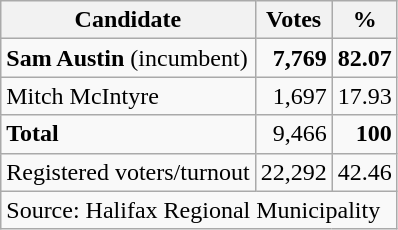<table class=wikitable style=text-align:right>
<tr>
<th>Candidate</th>
<th>Votes</th>
<th>%</th>
</tr>
<tr>
<td align=left><strong>Sam Austin</strong> (incumbent)</td>
<td><strong>7,769</strong></td>
<td><strong>82.07</strong></td>
</tr>
<tr>
<td align=left>Mitch McIntyre</td>
<td>1,697</td>
<td>17.93</td>
</tr>
<tr>
<td align=left><strong>Total</strong></td>
<td>9,466</td>
<td><strong>100</strong></td>
</tr>
<tr>
<td align=left>Registered voters/turnout</td>
<td>22,292</td>
<td>42.46</td>
</tr>
<tr>
<td align=left colspan=3>Source: Halifax Regional Municipality</td>
</tr>
</table>
